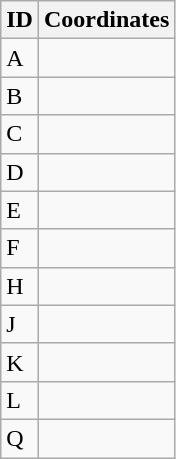<table class="wikitable">
<tr>
<th>ID</th>
<th>Coordinates</th>
</tr>
<tr>
<td>A</td>
<td></td>
</tr>
<tr>
<td>B</td>
<td></td>
</tr>
<tr>
<td>C</td>
<td></td>
</tr>
<tr>
<td>D</td>
<td></td>
</tr>
<tr>
<td>E</td>
<td></td>
</tr>
<tr>
<td>F</td>
<td></td>
</tr>
<tr>
<td>H</td>
<td></td>
</tr>
<tr>
<td>J</td>
<td></td>
</tr>
<tr>
<td>K</td>
<td></td>
</tr>
<tr>
<td>L</td>
<td></td>
</tr>
<tr>
<td>Q</td>
<td></td>
</tr>
</table>
